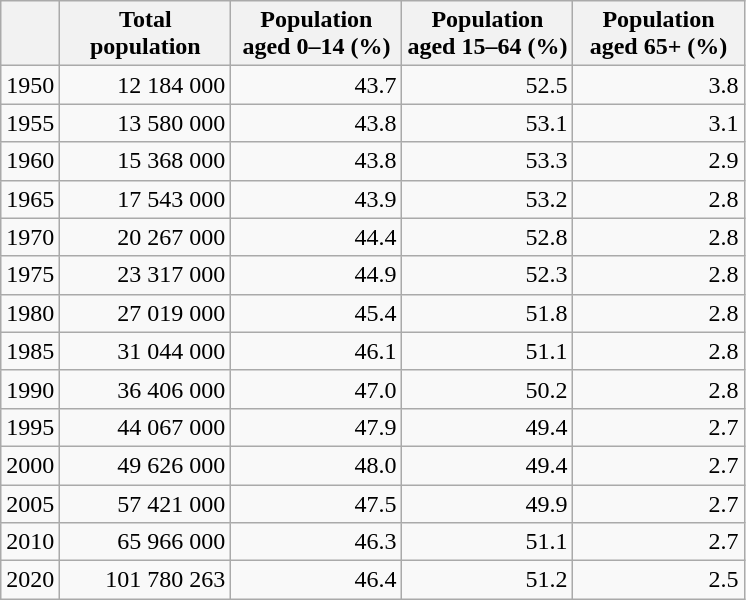<table class="wikitable" style="text-align: right;">
<tr>
<th></th>
<th style="width:80pt;">Total population</th>
<th style="width:80pt;">Population aged 0–14 (%)</th>
<th style="width:80pt;">Population aged 15–64 (%)</th>
<th style="width:80pt;">Population aged 65+ (%)</th>
</tr>
<tr>
<td>1950</td>
<td>12 184 000</td>
<td>43.7</td>
<td>52.5</td>
<td>3.8</td>
</tr>
<tr>
<td>1955</td>
<td>13 580 000</td>
<td>43.8</td>
<td>53.1</td>
<td>3.1</td>
</tr>
<tr>
<td>1960</td>
<td>15 368 000</td>
<td>43.8</td>
<td>53.3</td>
<td>2.9</td>
</tr>
<tr>
<td>1965</td>
<td>17 543 000</td>
<td>43.9</td>
<td>53.2</td>
<td>2.8</td>
</tr>
<tr>
<td>1970</td>
<td>20 267 000</td>
<td>44.4</td>
<td>52.8</td>
<td>2.8</td>
</tr>
<tr>
<td>1975</td>
<td>23 317 000</td>
<td>44.9</td>
<td>52.3</td>
<td>2.8</td>
</tr>
<tr>
<td>1980</td>
<td>27 019 000</td>
<td>45.4</td>
<td>51.8</td>
<td>2.8</td>
</tr>
<tr>
<td>1985</td>
<td>31 044 000</td>
<td>46.1</td>
<td>51.1</td>
<td>2.8</td>
</tr>
<tr>
<td>1990</td>
<td>36 406 000</td>
<td>47.0</td>
<td>50.2</td>
<td>2.8</td>
</tr>
<tr>
<td>1995</td>
<td>44 067 000</td>
<td>47.9</td>
<td>49.4</td>
<td>2.7</td>
</tr>
<tr>
<td>2000</td>
<td>49 626 000</td>
<td>48.0</td>
<td>49.4</td>
<td>2.7</td>
</tr>
<tr>
<td>2005</td>
<td>57 421 000</td>
<td>47.5</td>
<td>49.9</td>
<td>2.7</td>
</tr>
<tr>
<td>2010</td>
<td>65 966 000</td>
<td>46.3</td>
<td>51.1</td>
<td>2.7</td>
</tr>
<tr>
<td>2020</td>
<td>101 780 263</td>
<td>46.4</td>
<td>51.2</td>
<td>2.5</td>
</tr>
</table>
